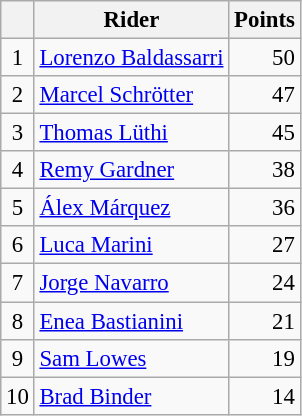<table class="wikitable" style="font-size: 95%;">
<tr>
<th></th>
<th>Rider</th>
<th>Points</th>
</tr>
<tr>
<td align=center>1</td>
<td> <a href='#'>Lorenzo Baldassarri</a></td>
<td align=right>50</td>
</tr>
<tr>
<td align=center>2</td>
<td> <a href='#'>Marcel Schrötter</a></td>
<td align=right>47</td>
</tr>
<tr>
<td align=center>3</td>
<td> <a href='#'>Thomas Lüthi</a></td>
<td align=right>45</td>
</tr>
<tr>
<td align=center>4</td>
<td> <a href='#'>Remy Gardner</a></td>
<td align=right>38</td>
</tr>
<tr>
<td align=center>5</td>
<td> <a href='#'>Álex Márquez</a></td>
<td align=right>36</td>
</tr>
<tr>
<td align=center>6</td>
<td> <a href='#'>Luca Marini</a></td>
<td align=right>27</td>
</tr>
<tr>
<td align=center>7</td>
<td> <a href='#'>Jorge Navarro</a></td>
<td align=right>24</td>
</tr>
<tr>
<td align=center>8</td>
<td> <a href='#'>Enea Bastianini</a></td>
<td align=right>21</td>
</tr>
<tr>
<td align=center>9</td>
<td> <a href='#'>Sam Lowes</a></td>
<td align=right>19</td>
</tr>
<tr>
<td align=center>10</td>
<td> <a href='#'>Brad Binder</a></td>
<td align=right>14</td>
</tr>
</table>
